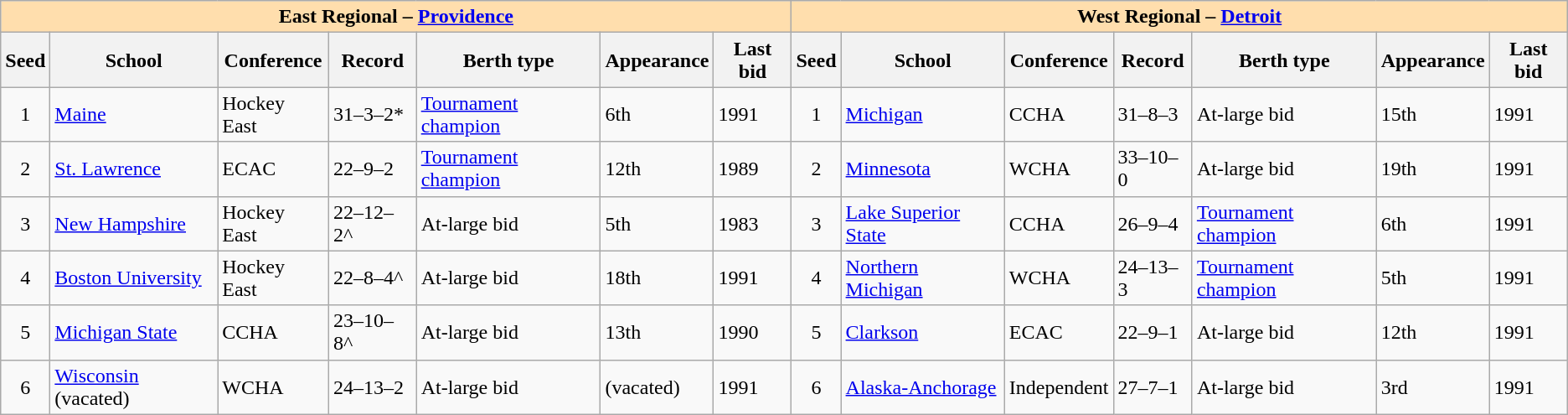<table class="wikitable">
<tr>
<th colspan="7" style="background:#ffdead;">East Regional – <a href='#'>Providence</a></th>
<th colspan="7" style="background:#ffdead;">West Regional – <a href='#'>Detroit</a></th>
</tr>
<tr>
<th>Seed</th>
<th>School</th>
<th>Conference</th>
<th>Record</th>
<th>Berth type</th>
<th>Appearance</th>
<th>Last bid</th>
<th>Seed</th>
<th>School</th>
<th>Conference</th>
<th>Record</th>
<th>Berth type</th>
<th>Appearance</th>
<th>Last bid</th>
</tr>
<tr>
<td align=center>1</td>
<td><a href='#'>Maine</a></td>
<td>Hockey East</td>
<td>31–3–2*</td>
<td><a href='#'>Tournament champion</a></td>
<td>6th</td>
<td>1991</td>
<td align=center>1</td>
<td><a href='#'>Michigan</a></td>
<td>CCHA</td>
<td>31–8–3</td>
<td>At-large bid</td>
<td>15th</td>
<td>1991</td>
</tr>
<tr>
<td align=center>2</td>
<td><a href='#'>St. Lawrence</a></td>
<td>ECAC</td>
<td>22–9–2</td>
<td><a href='#'>Tournament champion</a></td>
<td>12th</td>
<td>1989</td>
<td align=center>2</td>
<td><a href='#'>Minnesota</a></td>
<td>WCHA</td>
<td>33–10–0</td>
<td>At-large bid</td>
<td>19th</td>
<td>1991</td>
</tr>
<tr>
<td align=center>3</td>
<td><a href='#'>New Hampshire</a></td>
<td>Hockey East</td>
<td>22–12–2^</td>
<td>At-large bid</td>
<td>5th</td>
<td>1983</td>
<td align=center>3</td>
<td><a href='#'>Lake Superior State</a></td>
<td>CCHA</td>
<td>26–9–4</td>
<td><a href='#'>Tournament champion</a></td>
<td>6th</td>
<td>1991</td>
</tr>
<tr>
<td align=center>4</td>
<td><a href='#'>Boston University</a></td>
<td>Hockey East</td>
<td>22–8–4^</td>
<td>At-large bid</td>
<td>18th</td>
<td>1991</td>
<td align=center>4</td>
<td><a href='#'>Northern Michigan</a></td>
<td>WCHA</td>
<td>24–13–3</td>
<td><a href='#'>Tournament champion</a></td>
<td>5th</td>
<td>1991</td>
</tr>
<tr>
<td align=center>5</td>
<td><a href='#'>Michigan State</a></td>
<td>CCHA</td>
<td>23–10–8^</td>
<td>At-large bid</td>
<td>13th</td>
<td>1990</td>
<td align=center>5</td>
<td><a href='#'>Clarkson</a></td>
<td>ECAC</td>
<td>22–9–1</td>
<td>At-large bid</td>
<td>12th</td>
<td>1991</td>
</tr>
<tr>
<td align=center>6</td>
<td><a href='#'>Wisconsin</a> (vacated)</td>
<td>WCHA</td>
<td>24–13–2</td>
<td>At-large bid</td>
<td>(vacated)</td>
<td>1991</td>
<td align=center>6</td>
<td><a href='#'>Alaska-Anchorage</a></td>
<td>Independent</td>
<td>27–7–1</td>
<td>At-large bid</td>
<td>3rd</td>
<td>1991</td>
</tr>
</table>
